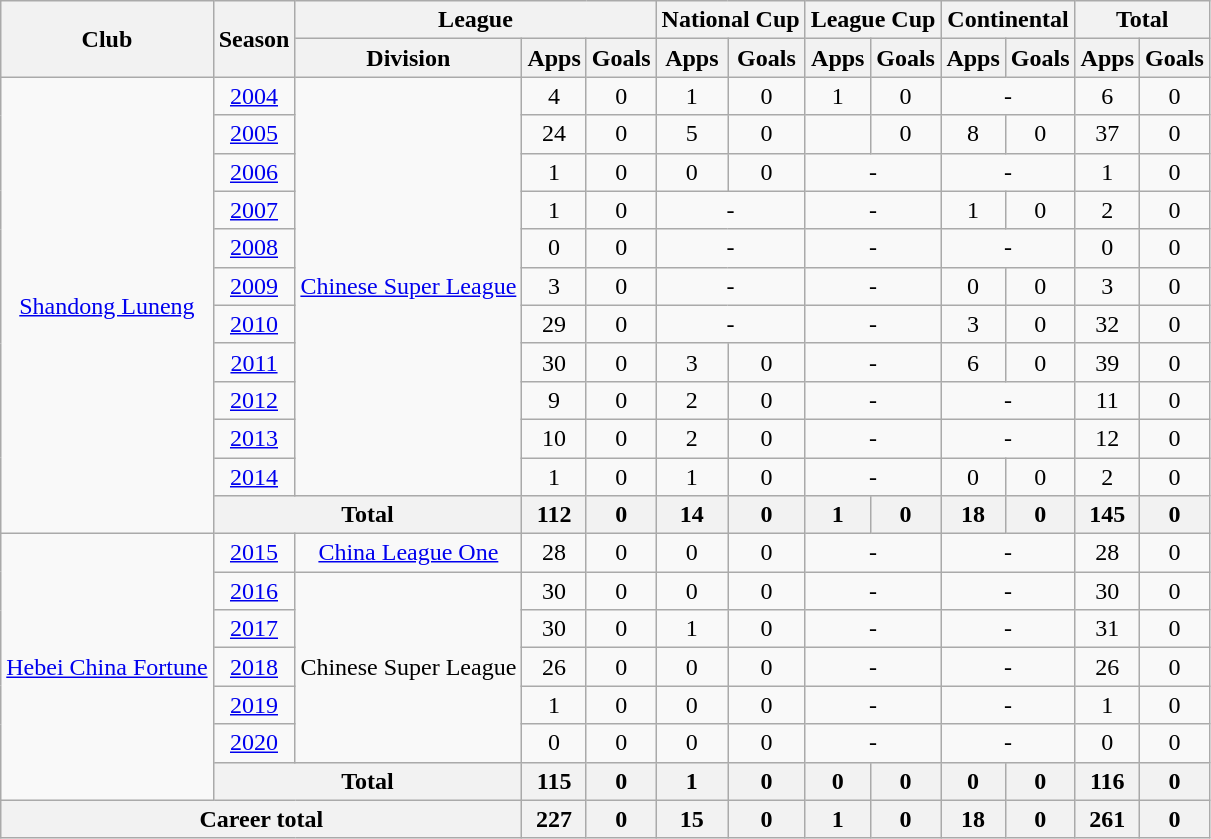<table class="wikitable" style="text-align: center">
<tr>
<th rowspan="2">Club</th>
<th rowspan="2">Season</th>
<th colspan="3">League</th>
<th colspan="2">National Cup</th>
<th colspan="2">League Cup</th>
<th colspan="2">Continental</th>
<th colspan="2">Total</th>
</tr>
<tr>
<th>Division</th>
<th>Apps</th>
<th>Goals</th>
<th>Apps</th>
<th>Goals</th>
<th>Apps</th>
<th>Goals</th>
<th>Apps</th>
<th>Goals</th>
<th>Apps</th>
<th>Goals</th>
</tr>
<tr>
<td rowspan="12"><a href='#'>Shandong Luneng</a></td>
<td><a href='#'>2004</a></td>
<td rowspan="11"><a href='#'>Chinese Super League</a></td>
<td>4</td>
<td>0</td>
<td>1</td>
<td>0</td>
<td>1</td>
<td>0</td>
<td colspan="2">-</td>
<td>6</td>
<td>0</td>
</tr>
<tr>
<td><a href='#'>2005</a></td>
<td>24</td>
<td>0</td>
<td>5</td>
<td>0</td>
<td></td>
<td>0</td>
<td>8</td>
<td>0</td>
<td>37</td>
<td>0</td>
</tr>
<tr>
<td><a href='#'>2006</a></td>
<td>1</td>
<td>0</td>
<td>0</td>
<td>0</td>
<td colspan="2">-</td>
<td colspan="2">-</td>
<td>1</td>
<td>0</td>
</tr>
<tr>
<td><a href='#'>2007</a></td>
<td>1</td>
<td>0</td>
<td colspan="2">-</td>
<td colspan="2">-</td>
<td>1</td>
<td>0</td>
<td>2</td>
<td>0</td>
</tr>
<tr>
<td><a href='#'>2008</a></td>
<td>0</td>
<td>0</td>
<td colspan="2">-</td>
<td colspan="2">-</td>
<td colspan="2">-</td>
<td>0</td>
<td>0</td>
</tr>
<tr>
<td><a href='#'>2009</a></td>
<td>3</td>
<td>0</td>
<td colspan="2">-</td>
<td colspan="2">-</td>
<td>0</td>
<td>0</td>
<td>3</td>
<td>0</td>
</tr>
<tr>
<td><a href='#'>2010</a></td>
<td>29</td>
<td>0</td>
<td colspan="2">-</td>
<td colspan="2">-</td>
<td>3</td>
<td>0</td>
<td>32</td>
<td>0</td>
</tr>
<tr>
<td><a href='#'>2011</a></td>
<td>30</td>
<td>0</td>
<td>3</td>
<td>0</td>
<td colspan="2">-</td>
<td>6</td>
<td>0</td>
<td>39</td>
<td>0</td>
</tr>
<tr>
<td><a href='#'>2012</a></td>
<td>9</td>
<td>0</td>
<td>2</td>
<td>0</td>
<td colspan="2">-</td>
<td colspan="2">-</td>
<td>11</td>
<td>0</td>
</tr>
<tr>
<td><a href='#'>2013</a></td>
<td>10</td>
<td>0</td>
<td>2</td>
<td>0</td>
<td colspan="2">-</td>
<td colspan="2">-</td>
<td>12</td>
<td>0</td>
</tr>
<tr>
<td><a href='#'>2014</a></td>
<td>1</td>
<td>0</td>
<td>1</td>
<td>0</td>
<td colspan="2">-</td>
<td>0</td>
<td>0</td>
<td>2</td>
<td>0</td>
</tr>
<tr>
<th colspan="2"><strong>Total</strong></th>
<th>112</th>
<th>0</th>
<th>14</th>
<th>0</th>
<th>1</th>
<th>0</th>
<th>18</th>
<th>0</th>
<th>145</th>
<th>0</th>
</tr>
<tr>
<td rowspan="7"><a href='#'>Hebei China Fortune</a></td>
<td><a href='#'>2015</a></td>
<td><a href='#'>China League One</a></td>
<td>28</td>
<td>0</td>
<td>0</td>
<td>0</td>
<td colspan="2">-</td>
<td colspan="2">-</td>
<td>28</td>
<td>0</td>
</tr>
<tr>
<td><a href='#'>2016</a></td>
<td rowspan="5">Chinese Super League</td>
<td>30</td>
<td>0</td>
<td>0</td>
<td>0</td>
<td colspan="2">-</td>
<td colspan="2">-</td>
<td>30</td>
<td>0</td>
</tr>
<tr>
<td><a href='#'>2017</a></td>
<td>30</td>
<td>0</td>
<td>1</td>
<td>0</td>
<td colspan="2">-</td>
<td colspan="2">-</td>
<td>31</td>
<td>0</td>
</tr>
<tr>
<td><a href='#'>2018</a></td>
<td>26</td>
<td>0</td>
<td>0</td>
<td>0</td>
<td colspan="2">-</td>
<td colspan="2">-</td>
<td>26</td>
<td>0</td>
</tr>
<tr>
<td><a href='#'>2019</a></td>
<td>1</td>
<td>0</td>
<td>0</td>
<td>0</td>
<td colspan="2">-</td>
<td colspan="2">-</td>
<td>1</td>
<td>0</td>
</tr>
<tr>
<td><a href='#'>2020</a></td>
<td>0</td>
<td>0</td>
<td>0</td>
<td>0</td>
<td colspan="2">-</td>
<td colspan="2">-</td>
<td>0</td>
<td>0</td>
</tr>
<tr>
<th colspan="2"><strong>Total</strong></th>
<th>115</th>
<th>0</th>
<th>1</th>
<th>0</th>
<th>0</th>
<th>0</th>
<th>0</th>
<th>0</th>
<th>116</th>
<th>0</th>
</tr>
<tr>
<th colspan=3>Career total</th>
<th>227</th>
<th>0</th>
<th>15</th>
<th>0</th>
<th>1</th>
<th>0</th>
<th>18</th>
<th>0</th>
<th>261</th>
<th>0</th>
</tr>
</table>
